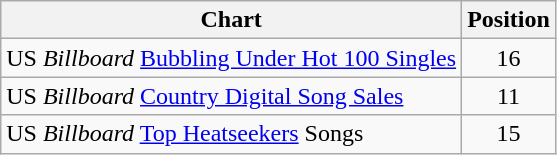<table class="wikitable">
<tr>
<th>Chart</th>
<th>Position</th>
</tr>
<tr>
<td>US <em>Billboard</em> <a href='#'>Bubbling Under Hot 100 Singles</a></td>
<td align="center">16</td>
</tr>
<tr>
<td>US <em>Billboard</em> <a href='#'>Country Digital Song Sales</a></td>
<td align="center">11</td>
</tr>
<tr>
<td>US <em>Billboard</em> <a href='#'>Top Heatseekers</a> Songs</td>
<td align="center">15</td>
</tr>
</table>
